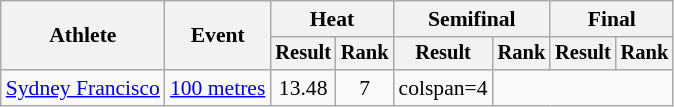<table class="wikitable" style="font-size:90%">
<tr>
<th rowspan="2">Athlete</th>
<th rowspan="2">Event</th>
<th colspan="2">Heat</th>
<th colspan="2">Semifinal</th>
<th colspan="2">Final</th>
</tr>
<tr style="font-size:95%">
<th>Result</th>
<th>Rank</th>
<th>Result</th>
<th>Rank</th>
<th>Result</th>
<th>Rank</th>
</tr>
<tr align=center>
<td align=left><a href='#'>Sydney Francisco</a></td>
<td align=left><a href='#'>100 metres</a></td>
<td>13.48 </td>
<td>7</td>
<td>colspan=4 </td>
</tr>
</table>
